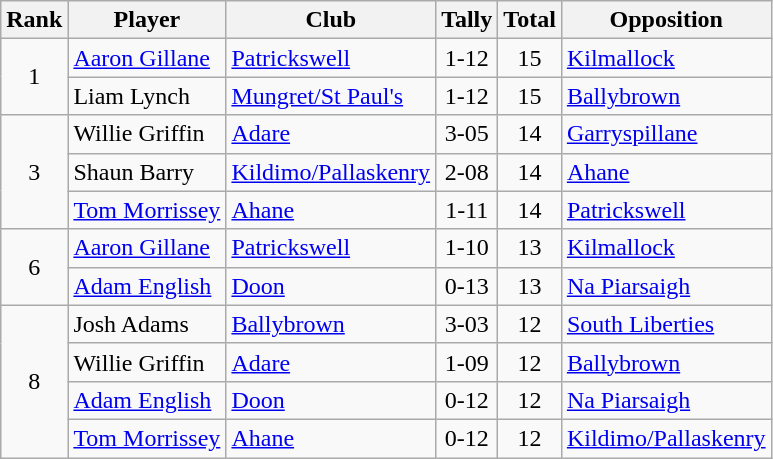<table class="wikitable">
<tr>
<th>Rank</th>
<th>Player</th>
<th>Club</th>
<th>Tally</th>
<th>Total</th>
<th>Opposition</th>
</tr>
<tr>
<td rowspan="2" style="text-align:center;">1</td>
<td><a href='#'>Aaron Gillane</a></td>
<td><a href='#'>Patrickswell</a></td>
<td align=center>1-12</td>
<td align=center>15</td>
<td><a href='#'>Kilmallock</a></td>
</tr>
<tr>
<td>Liam Lynch</td>
<td><a href='#'>Mungret/St Paul's</a></td>
<td align=center>1-12</td>
<td align=center>15</td>
<td><a href='#'>Ballybrown</a></td>
</tr>
<tr>
<td rowspan="3" style="text-align:center;">3</td>
<td>Willie Griffin</td>
<td><a href='#'>Adare</a></td>
<td align=center>3-05</td>
<td align=center>14</td>
<td><a href='#'>Garryspillane</a></td>
</tr>
<tr>
<td>Shaun Barry</td>
<td><a href='#'>Kildimo/Pallaskenry</a></td>
<td align=center>2-08</td>
<td align=center>14</td>
<td><a href='#'>Ahane</a></td>
</tr>
<tr>
<td><a href='#'>Tom Morrissey</a></td>
<td><a href='#'>Ahane</a></td>
<td align=center>1-11</td>
<td align=center>14</td>
<td><a href='#'>Patrickswell</a></td>
</tr>
<tr>
<td rowspan="2" style="text-align:center;">6</td>
<td><a href='#'>Aaron Gillane</a></td>
<td><a href='#'>Patrickswell</a></td>
<td align=center>1-10</td>
<td align=center>13</td>
<td><a href='#'>Kilmallock</a></td>
</tr>
<tr>
<td><a href='#'>Adam English</a></td>
<td><a href='#'>Doon</a></td>
<td align=center>0-13</td>
<td align=center>13</td>
<td><a href='#'>Na Piarsaigh</a></td>
</tr>
<tr>
<td rowspan="4" style="text-align:center;">8</td>
<td>Josh Adams</td>
<td><a href='#'>Ballybrown</a></td>
<td align=center>3-03</td>
<td align=center>12</td>
<td><a href='#'>South Liberties</a></td>
</tr>
<tr>
<td>Willie Griffin</td>
<td><a href='#'>Adare</a></td>
<td align=center>1-09</td>
<td align=center>12</td>
<td><a href='#'>Ballybrown</a></td>
</tr>
<tr>
<td><a href='#'>Adam English</a></td>
<td><a href='#'>Doon</a></td>
<td align=center>0-12</td>
<td align=center>12</td>
<td><a href='#'>Na Piarsaigh</a></td>
</tr>
<tr>
<td><a href='#'>Tom Morrissey</a></td>
<td><a href='#'>Ahane</a></td>
<td align=center>0-12</td>
<td align=center>12</td>
<td><a href='#'>Kildimo/Pallaskenry</a></td>
</tr>
</table>
